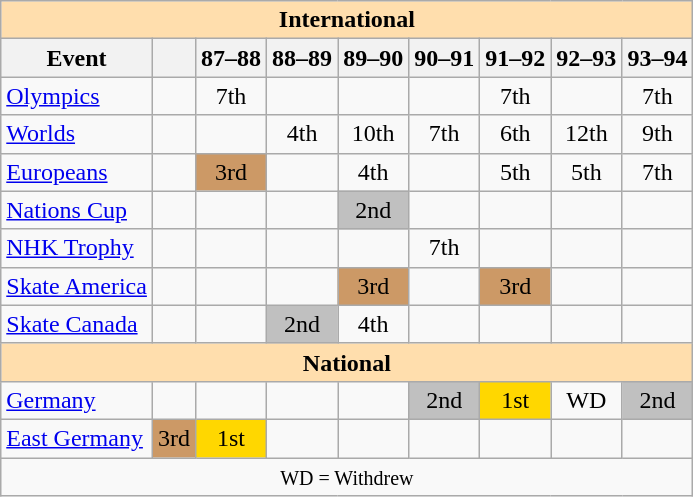<table class="wikitable" style="text-align:center">
<tr>
<th style="background-color: #ffdead; " colspan=9 align=center>International</th>
</tr>
<tr>
<th>Event</th>
<th></th>
<th>87–88</th>
<th>88–89</th>
<th>89–90</th>
<th>90–91</th>
<th>91–92</th>
<th>92–93</th>
<th>93–94</th>
</tr>
<tr>
<td align=left><a href='#'>Olympics</a></td>
<td></td>
<td>7th</td>
<td></td>
<td></td>
<td></td>
<td>7th</td>
<td></td>
<td>7th</td>
</tr>
<tr>
<td align=left><a href='#'>Worlds</a></td>
<td></td>
<td></td>
<td>4th</td>
<td>10th</td>
<td>7th</td>
<td>6th</td>
<td>12th</td>
<td>9th</td>
</tr>
<tr>
<td align=left><a href='#'>Europeans</a></td>
<td></td>
<td bgcolor=cc9966>3rd</td>
<td></td>
<td>4th</td>
<td></td>
<td>5th</td>
<td>5th</td>
<td>7th</td>
</tr>
<tr>
<td align=left><a href='#'>Nations Cup</a></td>
<td></td>
<td></td>
<td></td>
<td bgcolor=silver>2nd</td>
<td></td>
<td></td>
<td></td>
<td></td>
</tr>
<tr>
<td align=left><a href='#'>NHK Trophy</a></td>
<td></td>
<td></td>
<td></td>
<td></td>
<td>7th</td>
<td></td>
<td></td>
<td></td>
</tr>
<tr>
<td align=left><a href='#'>Skate America</a></td>
<td></td>
<td></td>
<td></td>
<td bgcolor=cc9966>3rd</td>
<td></td>
<td bgcolor=cc9966>3rd</td>
<td></td>
<td></td>
</tr>
<tr>
<td align=left><a href='#'>Skate Canada</a></td>
<td></td>
<td></td>
<td bgcolor=silver>2nd</td>
<td>4th</td>
<td></td>
<td></td>
<td></td>
<td></td>
</tr>
<tr>
<th style="background-color: #ffdead; " colspan=9 align=center>National</th>
</tr>
<tr>
<td align=left><a href='#'>Germany</a></td>
<td></td>
<td></td>
<td></td>
<td></td>
<td bgcolor=silver>2nd</td>
<td bgcolor=gold>1st</td>
<td>WD</td>
<td bgcolor=silver>2nd</td>
</tr>
<tr>
<td align=left><a href='#'>East Germany</a></td>
<td bgcolor=cc9966>3rd</td>
<td bgcolor=gold>1st</td>
<td></td>
<td></td>
<td></td>
<td></td>
<td></td>
<td></td>
</tr>
<tr>
<td colspan=9 align=center><small> WD = Withdrew </small></td>
</tr>
</table>
